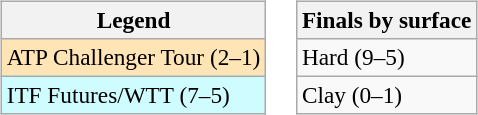<table>
<tr valign=top>
<td><br><table class="wikitable" style=font-size:97%>
<tr>
<th>Legend</th>
</tr>
<tr style="background:moccasin;">
<td>ATP Challenger Tour (2–1)</td>
</tr>
<tr style="background:#cffcff;">
<td>ITF Futures/WTT (7–5)</td>
</tr>
</table>
</td>
<td><br><table class="wikitable" style=font-size:97%>
<tr>
<th>Finals by surface</th>
</tr>
<tr>
<td>Hard (9–5)</td>
</tr>
<tr>
<td>Clay (0–1)</td>
</tr>
</table>
</td>
</tr>
</table>
